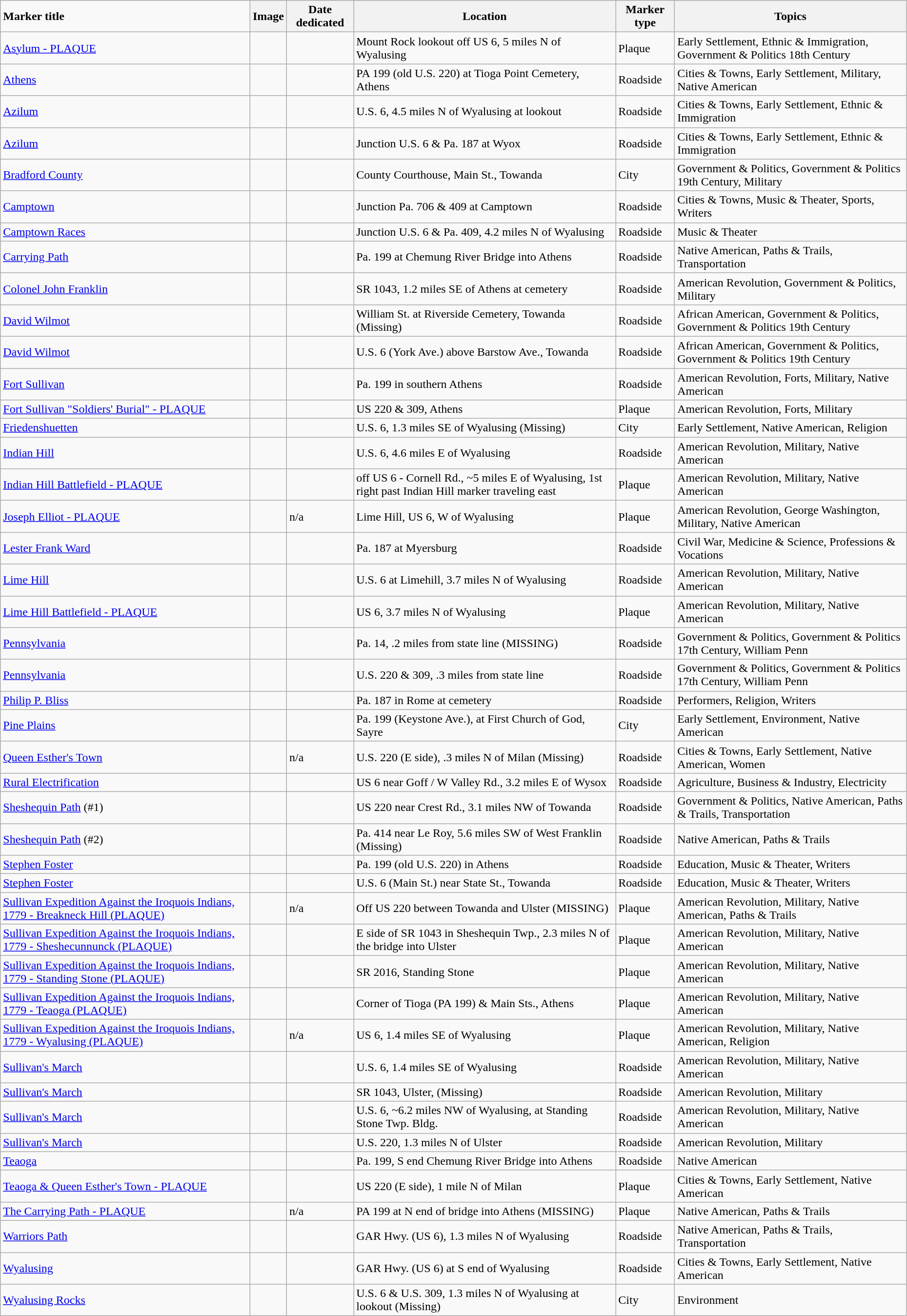<table class="wikitable sortable" style="width:98%">
<tr>
<td><strong>Marker title</strong></td>
<th class="unsortable"><strong>Image</strong></th>
<th><strong>Date dedicated</strong></th>
<th><strong>Location</strong></th>
<th><strong>Marker type</strong></th>
<th><strong>Topics</strong></th>
</tr>
<tr ->
<td><a href='#'>Asylum - PLAQUE</a></td>
<td></td>
<td></td>
<td>Mount Rock lookout off US 6, 5 miles N of Wyalusing</td>
<td>Plaque</td>
<td>Early Settlement, Ethnic & Immigration, Government & Politics 18th Century</td>
</tr>
<tr ->
<td><a href='#'>Athens</a></td>
<td></td>
<td></td>
<td>PA 199 (old U.S. 220) at Tioga Point Cemetery, Athens</td>
<td>Roadside</td>
<td>Cities & Towns, Early Settlement, Military, Native American</td>
</tr>
<tr ->
<td><a href='#'>Azilum</a></td>
<td></td>
<td></td>
<td>U.S. 6, 4.5 miles N of Wyalusing at lookout</td>
<td>Roadside</td>
<td>Cities & Towns, Early Settlement, Ethnic & Immigration</td>
</tr>
<tr ->
<td><a href='#'>Azilum</a></td>
<td></td>
<td></td>
<td>Junction U.S. 6 & Pa. 187 at Wyox<br><small></small></td>
<td>Roadside</td>
<td>Cities & Towns, Early Settlement, Ethnic & Immigration</td>
</tr>
<tr ->
<td><a href='#'>Bradford County</a></td>
<td></td>
<td></td>
<td>County Courthouse, Main St., Towanda</td>
<td>City</td>
<td>Government & Politics, Government & Politics 19th Century, Military</td>
</tr>
<tr ->
<td><a href='#'>Camptown</a></td>
<td></td>
<td></td>
<td>Junction Pa. 706 & 409 at Camptown<br><small></small></td>
<td>Roadside</td>
<td>Cities & Towns, Music & Theater, Sports, Writers</td>
</tr>
<tr ->
<td><a href='#'>Camptown Races</a></td>
<td></td>
<td></td>
<td>Junction U.S. 6 & Pa. 409, 4.2 miles N of Wyalusing<br><small></small></td>
<td>Roadside</td>
<td>Music & Theater</td>
</tr>
<tr ->
<td><a href='#'>Carrying Path</a></td>
<td></td>
<td></td>
<td>Pa. 199 at Chemung River Bridge into Athens</td>
<td>Roadside</td>
<td>Native American, Paths & Trails, Transportation</td>
</tr>
<tr ->
<td><a href='#'>Colonel John Franklin</a></td>
<td></td>
<td></td>
<td>SR 1043, 1.2 miles SE of Athens at cemetery</td>
<td>Roadside</td>
<td>American Revolution, Government & Politics, Military</td>
</tr>
<tr ->
<td><a href='#'>David Wilmot</a></td>
<td></td>
<td></td>
<td>William St. at Riverside Cemetery, Towanda (Missing)</td>
<td>Roadside</td>
<td>African American, Government & Politics, Government & Politics 19th Century</td>
</tr>
<tr ->
<td><a href='#'>David Wilmot</a></td>
<td></td>
<td></td>
<td>U.S. 6 (York Ave.) above Barstow Ave., Towanda<br><small></small></td>
<td>Roadside</td>
<td>African American, Government & Politics, Government & Politics 19th Century</td>
</tr>
<tr ->
<td><a href='#'>Fort Sullivan</a></td>
<td></td>
<td></td>
<td>Pa. 199 in southern Athens</td>
<td>Roadside</td>
<td>American Revolution, Forts, Military, Native American</td>
</tr>
<tr ->
<td><a href='#'>Fort Sullivan "Soldiers' Burial" - PLAQUE</a></td>
<td></td>
<td></td>
<td>US 220 & 309, Athens</td>
<td>Plaque</td>
<td>American Revolution, Forts, Military</td>
</tr>
<tr ->
<td><a href='#'>Friedenshuetten</a></td>
<td></td>
<td></td>
<td>U.S. 6, 1.3 miles SE of Wyalusing (Missing)</td>
<td>City</td>
<td>Early Settlement, Native American, Religion</td>
</tr>
<tr ->
<td><a href='#'>Indian Hill</a></td>
<td></td>
<td></td>
<td>U.S. 6, 4.6 miles E of Wyalusing<br><small></small></td>
<td>Roadside</td>
<td>American Revolution, Military, Native American</td>
</tr>
<tr ->
<td><a href='#'>Indian Hill Battlefield - PLAQUE</a></td>
<td></td>
<td></td>
<td>off US 6 - Cornell Rd., ~5 miles E of Wyalusing, 1st right past Indian Hill marker traveling east</td>
<td>Plaque</td>
<td>American Revolution, Military, Native American</td>
</tr>
<tr ->
<td><a href='#'>Joseph Elliot - PLAQUE</a></td>
<td></td>
<td>n/a</td>
<td>Lime Hill, US 6, W of Wyalusing</td>
<td>Plaque</td>
<td>American Revolution, George Washington, Military, Native American</td>
</tr>
<tr ->
<td><a href='#'>Lester Frank Ward</a></td>
<td></td>
<td></td>
<td>Pa. 187 at Myersburg</td>
<td>Roadside</td>
<td>Civil War, Medicine & Science, Professions & Vocations</td>
</tr>
<tr ->
<td><a href='#'>Lime Hill</a></td>
<td></td>
<td></td>
<td>U.S. 6 at Limehill, 3.7 miles N of Wyalusing<br><small></small></td>
<td>Roadside</td>
<td>American Revolution, Military, Native American</td>
</tr>
<tr ->
<td><a href='#'>Lime Hill Battlefield - PLAQUE</a></td>
<td></td>
<td></td>
<td>US 6, 3.7 miles N of Wyalusing</td>
<td>Plaque</td>
<td>American Revolution, Military, Native American</td>
</tr>
<tr ->
<td><a href='#'>Pennsylvania</a></td>
<td></td>
<td></td>
<td>Pa. 14, .2 miles from state line (MISSING)</td>
<td>Roadside</td>
<td>Government & Politics, Government & Politics 17th Century, William Penn</td>
</tr>
<tr ->
<td><a href='#'>Pennsylvania</a></td>
<td></td>
<td></td>
<td>U.S. 220 & 309, .3 miles from state line</td>
<td>Roadside</td>
<td>Government & Politics, Government & Politics 17th Century, William Penn</td>
</tr>
<tr ->
<td><a href='#'>Philip P. Bliss</a></td>
<td></td>
<td></td>
<td>Pa. 187 in Rome at cemetery</td>
<td>Roadside</td>
<td>Performers, Religion, Writers</td>
</tr>
<tr ->
<td><a href='#'>Pine Plains</a></td>
<td></td>
<td></td>
<td>Pa. 199 (Keystone Ave.), at First Church of God, Sayre</td>
<td>City</td>
<td>Early Settlement, Environment, Native American</td>
</tr>
<tr ->
<td><a href='#'>Queen Esther's Town</a></td>
<td></td>
<td>n/a</td>
<td>U.S. 220 (E side), .3 miles N of Milan (Missing)</td>
<td>Roadside</td>
<td>Cities & Towns, Early Settlement, Native American, Women</td>
</tr>
<tr ->
<td><a href='#'>Rural Electrification</a></td>
<td></td>
<td></td>
<td>US 6 near Goff / W Valley Rd., 3.2 miles E of Wysox<br><small></small></td>
<td>Roadside</td>
<td>Agriculture, Business & Industry, Electricity</td>
</tr>
<tr ->
<td><a href='#'>Sheshequin Path</a> (#1)</td>
<td></td>
<td></td>
<td>US 220 near Crest Rd., 3.1 miles NW of Towanda<br><small></small></td>
<td>Roadside</td>
<td>Government & Politics, Native American, Paths & Trails, Transportation</td>
</tr>
<tr ->
<td><a href='#'>Sheshequin Path</a> (#2)</td>
<td></td>
<td></td>
<td>Pa. 414 near Le Roy, 5.6 miles SW of West Franklin (Missing)</td>
<td>Roadside</td>
<td>Native American, Paths & Trails</td>
</tr>
<tr ->
<td><a href='#'>Stephen Foster</a></td>
<td></td>
<td></td>
<td>Pa. 199 (old U.S. 220) in Athens</td>
<td>Roadside</td>
<td>Education, Music & Theater, Writers</td>
</tr>
<tr ->
<td><a href='#'>Stephen Foster</a></td>
<td></td>
<td></td>
<td>U.S. 6 (Main St.) near State St., Towanda<br><small></small></td>
<td>Roadside</td>
<td>Education, Music & Theater, Writers</td>
</tr>
<tr ->
<td><a href='#'>Sullivan Expedition Against the Iroquois Indians, 1779 - Breakneck Hill (PLAQUE)</a></td>
<td></td>
<td>n/a</td>
<td>Off US 220 between Towanda and Ulster (MISSING)</td>
<td>Plaque</td>
<td>American Revolution, Military, Native American, Paths & Trails</td>
</tr>
<tr ->
<td><a href='#'>Sullivan Expedition Against the Iroquois Indians, 1779 - Sheshecunnunck (PLAQUE)</a></td>
<td></td>
<td></td>
<td>E side of SR 1043 in Sheshequin Twp., 2.3 miles N of the bridge into Ulster</td>
<td>Plaque</td>
<td>American Revolution, Military, Native American</td>
</tr>
<tr ->
<td><a href='#'>Sullivan Expedition Against the Iroquois Indians, 1779 - Standing Stone (PLAQUE)</a></td>
<td></td>
<td></td>
<td>SR 2016, Standing Stone</td>
<td>Plaque</td>
<td>American Revolution, Military, Native American</td>
</tr>
<tr ->
<td><a href='#'>Sullivan Expedition Against the Iroquois Indians, 1779 - Teaoga (PLAQUE)</a></td>
<td></td>
<td></td>
<td>Corner of Tioga (PA 199) & Main Sts., Athens</td>
<td>Plaque</td>
<td>American Revolution, Military, Native American</td>
</tr>
<tr ->
<td><a href='#'>Sullivan Expedition Against the Iroquois Indians, 1779 - Wyalusing (PLAQUE)</a></td>
<td></td>
<td>n/a</td>
<td>US 6, 1.4 miles SE of Wyalusing<br><small></small></td>
<td>Plaque</td>
<td>American Revolution, Military, Native American, Religion</td>
</tr>
<tr ->
<td><a href='#'>Sullivan's March</a></td>
<td></td>
<td></td>
<td>U.S. 6, 1.4 miles SE of Wyalusing<br><small></small></td>
<td>Roadside</td>
<td>American Revolution, Military, Native American</td>
</tr>
<tr ->
<td><a href='#'>Sullivan's March</a></td>
<td></td>
<td></td>
<td>SR 1043, Ulster, (Missing)</td>
<td>Roadside</td>
<td>American Revolution, Military</td>
</tr>
<tr ->
<td><a href='#'>Sullivan's March</a></td>
<td></td>
<td></td>
<td>U.S. 6, ~6.2 miles NW of Wyalusing, at Standing Stone Twp. Bldg.<br><small></small></td>
<td>Roadside</td>
<td>American Revolution, Military, Native American</td>
</tr>
<tr ->
<td><a href='#'>Sullivan's March</a></td>
<td></td>
<td></td>
<td>U.S. 220, 1.3 miles N of Ulster<br><small></small></td>
<td>Roadside</td>
<td>American Revolution, Military</td>
</tr>
<tr ->
<td><a href='#'>Teaoga</a></td>
<td></td>
<td></td>
<td>Pa. 199, S end Chemung River Bridge into Athens</td>
<td>Roadside</td>
<td>Native American</td>
</tr>
<tr ->
<td><a href='#'>Teaoga & Queen Esther's Town - PLAQUE</a></td>
<td></td>
<td></td>
<td>US 220 (E side), 1 mile N of Milan</td>
<td>Plaque</td>
<td>Cities & Towns, Early Settlement, Native American</td>
</tr>
<tr ->
<td><a href='#'>The Carrying Path - PLAQUE</a></td>
<td></td>
<td>n/a</td>
<td>PA 199 at N end of bridge into Athens (MISSING)</td>
<td>Plaque</td>
<td>Native American, Paths & Trails</td>
</tr>
<tr ->
<td><a href='#'>Warriors Path</a></td>
<td></td>
<td></td>
<td>GAR Hwy. (US 6), 1.3 miles N of Wyalusing<br><small></small></td>
<td>Roadside</td>
<td>Native American, Paths & Trails, Transportation</td>
</tr>
<tr ->
<td><a href='#'>Wyalusing</a></td>
<td></td>
<td></td>
<td>GAR Hwy. (US 6) at S end of Wyalusing<br><small></small></td>
<td>Roadside</td>
<td>Cities & Towns, Early Settlement, Native American</td>
</tr>
<tr ->
<td><a href='#'>Wyalusing Rocks</a></td>
<td></td>
<td></td>
<td>U.S. 6 & U.S. 309, 1.3 miles N of Wyalusing at lookout (Missing)</td>
<td>City</td>
<td>Environment</td>
</tr>
</table>
